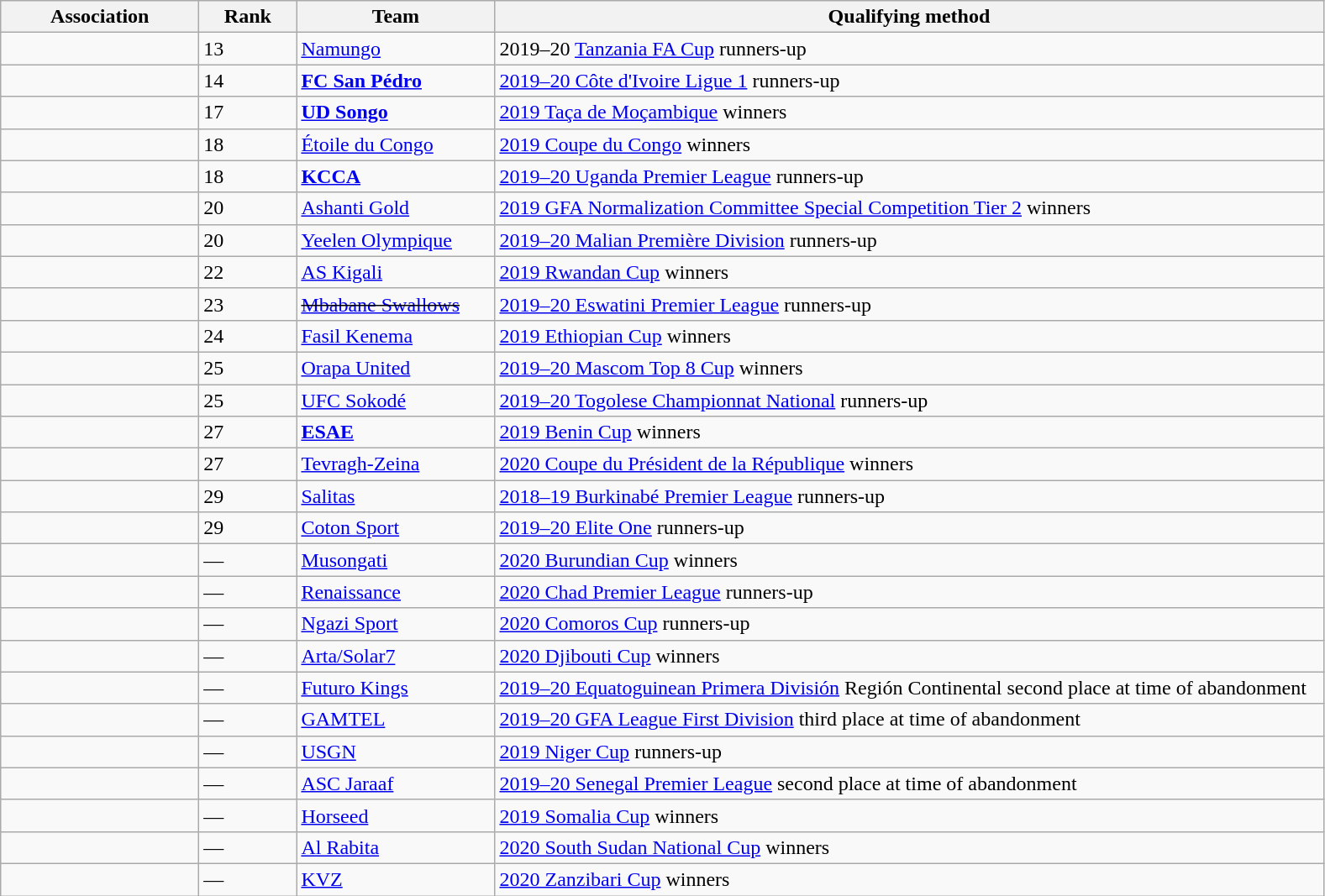<table class="wikitable">
<tr>
<th width=150>Association</th>
<th width=70>Rank </th>
<th width=150>Team</th>
<th width=650>Qualifying method</th>
</tr>
<tr>
<td></td>
<td>13 </td>
<td><a href='#'>Namungo</a></td>
<td>2019–20 <a href='#'>Tanzania FA Cup</a> runners-up</td>
</tr>
<tr>
<td></td>
<td>14 </td>
<td><strong><a href='#'>FC San Pédro</a></strong></td>
<td><a href='#'>2019–20 Côte d'Ivoire Ligue 1</a> runners-up</td>
</tr>
<tr>
<td></td>
<td>17 </td>
<td><strong><a href='#'>UD Songo</a></strong></td>
<td><a href='#'>2019 Taça de Moçambique</a> winners</td>
</tr>
<tr>
<td></td>
<td>18 </td>
<td><a href='#'>Étoile du Congo</a></td>
<td><a href='#'>2019 Coupe du Congo</a> winners</td>
</tr>
<tr>
<td></td>
<td>18 </td>
<td><strong><a href='#'>KCCA</a></strong></td>
<td><a href='#'>2019–20 Uganda Premier League</a> runners-up</td>
</tr>
<tr>
<td></td>
<td>20 </td>
<td><a href='#'>Ashanti Gold</a></td>
<td><a href='#'>2019 GFA Normalization Committee Special Competition Tier 2</a> winners</td>
</tr>
<tr>
<td></td>
<td>20 </td>
<td><a href='#'>Yeelen Olympique</a></td>
<td><a href='#'>2019–20 Malian Première Division</a> runners-up</td>
</tr>
<tr>
<td></td>
<td>22 </td>
<td><a href='#'>AS Kigali</a></td>
<td><a href='#'>2019 Rwandan Cup</a> winners</td>
</tr>
<tr>
<td></td>
<td>23 </td>
<td><s><a href='#'>Mbabane Swallows</a></s></td>
<td><a href='#'>2019–20 Eswatini Premier League</a> runners-up</td>
</tr>
<tr>
<td></td>
<td>24 </td>
<td><a href='#'>Fasil Kenema</a></td>
<td><a href='#'>2019 Ethiopian Cup</a> winners</td>
</tr>
<tr>
<td></td>
<td>25 </td>
<td><a href='#'>Orapa United</a></td>
<td><a href='#'>2019–20 Mascom Top 8 Cup</a> winners</td>
</tr>
<tr>
<td></td>
<td>25 </td>
<td><a href='#'>UFC Sokodé</a></td>
<td><a href='#'>2019–20 Togolese Championnat National</a> runners-up</td>
</tr>
<tr>
<td></td>
<td>27 </td>
<td><strong><a href='#'>ESAE</a></strong></td>
<td><a href='#'>2019 Benin Cup</a> winners</td>
</tr>
<tr>
<td></td>
<td>27 </td>
<td><a href='#'>Tevragh-Zeina</a></td>
<td><a href='#'>2020 Coupe du Président de la République</a> winners</td>
</tr>
<tr>
<td></td>
<td>29 </td>
<td><a href='#'>Salitas</a></td>
<td><a href='#'>2018–19 Burkinabé Premier League</a> runners-up</td>
</tr>
<tr>
<td></td>
<td>29 </td>
<td><a href='#'>Coton Sport</a></td>
<td><a href='#'>2019–20 Elite One</a> runners-up</td>
</tr>
<tr>
<td></td>
<td>—</td>
<td><a href='#'>Musongati</a></td>
<td><a href='#'>2020 Burundian Cup</a> winners</td>
</tr>
<tr>
<td></td>
<td>—</td>
<td><a href='#'>Renaissance</a></td>
<td><a href='#'>2020 Chad Premier League</a> runners-up</td>
</tr>
<tr>
<td></td>
<td>—</td>
<td><a href='#'>Ngazi Sport</a></td>
<td><a href='#'>2020 Comoros Cup</a> runners-up</td>
</tr>
<tr>
<td></td>
<td>—</td>
<td><a href='#'>Arta/Solar7</a></td>
<td><a href='#'>2020 Djibouti Cup</a> winners</td>
</tr>
<tr>
<td></td>
<td>—</td>
<td><a href='#'>Futuro Kings</a></td>
<td><a href='#'>2019–20 Equatoguinean Primera División</a> Región Continental second place at time of abandonment</td>
</tr>
<tr>
<td></td>
<td>—</td>
<td><a href='#'>GAMTEL</a></td>
<td><a href='#'>2019–20 GFA League First Division</a> third place at time of abandonment</td>
</tr>
<tr>
<td></td>
<td>—</td>
<td><a href='#'>USGN</a></td>
<td><a href='#'>2019 Niger Cup</a> runners-up</td>
</tr>
<tr>
<td></td>
<td>—</td>
<td><a href='#'>ASC Jaraaf</a></td>
<td><a href='#'>2019–20 Senegal Premier League</a> second place at time of abandonment</td>
</tr>
<tr>
<td></td>
<td>—</td>
<td><a href='#'>Horseed</a></td>
<td><a href='#'>2019 Somalia Cup</a> winners</td>
</tr>
<tr>
<td></td>
<td>—</td>
<td><a href='#'>Al Rabita</a></td>
<td><a href='#'>2020 South Sudan National Cup</a> winners</td>
</tr>
<tr>
<td></td>
<td>—</td>
<td><a href='#'>KVZ</a></td>
<td><a href='#'>2020 Zanzibari Cup</a> winners</td>
</tr>
</table>
